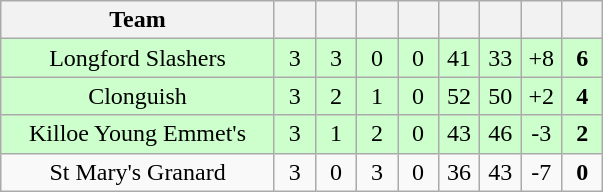<table class="wikitable" style="text-align:center">
<tr>
<th style="width:175px;">Team</th>
<th width="20"></th>
<th width="20"></th>
<th width="20"></th>
<th width="20"></th>
<th width="20"></th>
<th width="20"></th>
<th width="20"></th>
<th width="20"></th>
</tr>
<tr style="background:#cfc;">
<td>Longford Slashers</td>
<td>3</td>
<td>3</td>
<td>0</td>
<td>0</td>
<td>41</td>
<td>33</td>
<td>+8</td>
<td><strong>6</strong></td>
</tr>
<tr style="background:#cfc;">
<td>Clonguish</td>
<td>3</td>
<td>2</td>
<td>1</td>
<td>0</td>
<td>52</td>
<td>50</td>
<td>+2</td>
<td><strong>4</strong></td>
</tr>
<tr style="background:#cfc;">
<td>Killoe Young Emmet's</td>
<td>3</td>
<td>1</td>
<td>2</td>
<td>0</td>
<td>43</td>
<td>46</td>
<td>-3</td>
<td><strong>2</strong></td>
</tr>
<tr>
<td>St Mary's Granard</td>
<td>3</td>
<td>0</td>
<td>3</td>
<td>0</td>
<td>36</td>
<td>43</td>
<td>-7</td>
<td><strong>0</strong></td>
</tr>
</table>
